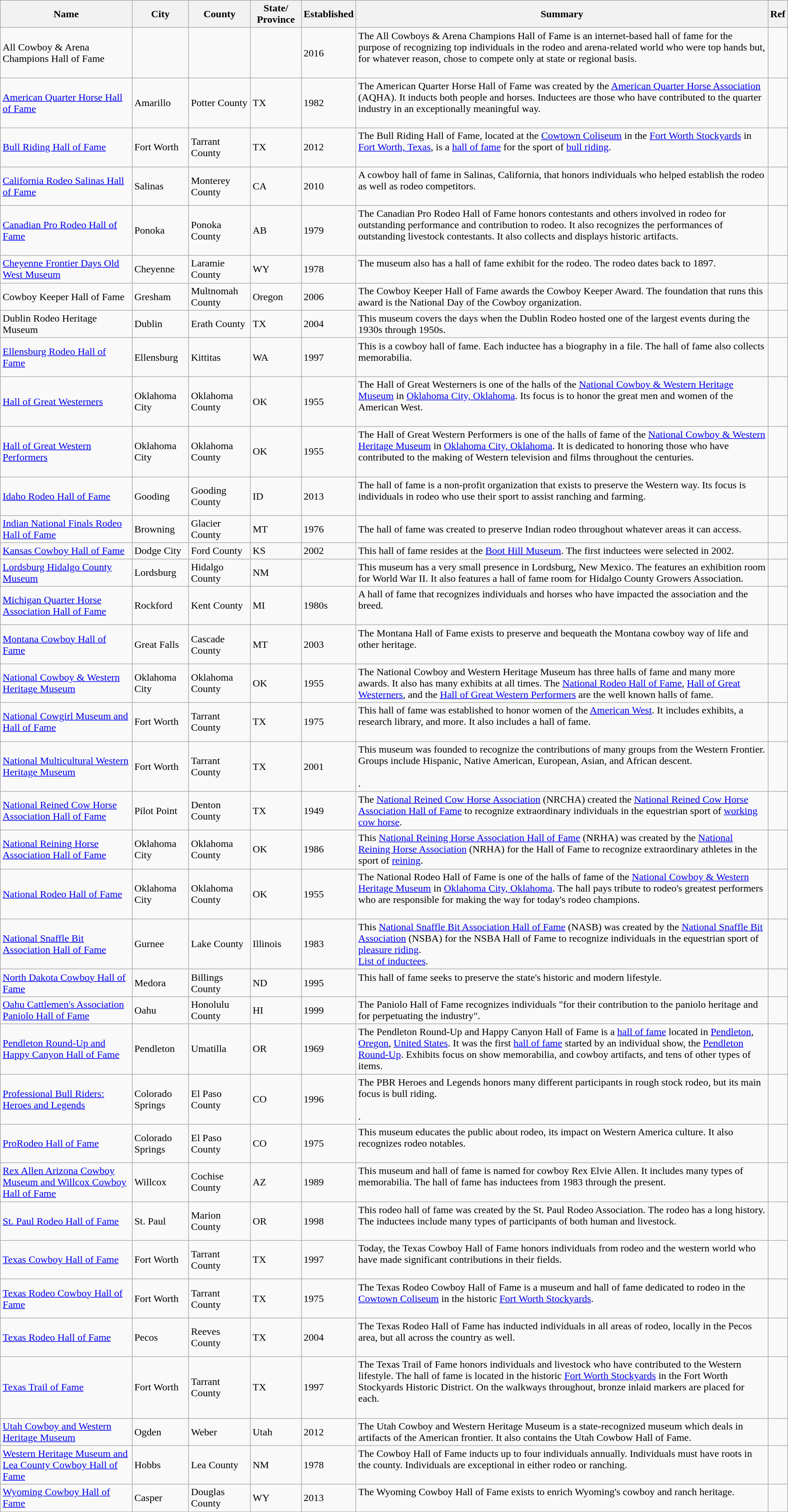<table class="wikitable" "sortable">
<tr>
<th>Name</th>
<th>City</th>
<th>County</th>
<th>State/ Province</th>
<th>Established</th>
<th>Summary</th>
<th>Ref</th>
</tr>
<tr>
<td>All Cowboy & Arena Champions Hall of Fame</td>
<td></td>
<td></td>
<td></td>
<td>2016</td>
<td>The All Cowboys & Arena Champions Hall of Fame is an internet-based hall of fame for the purpose of recognizing top individuals in the rodeo and arena-related world who were top hands but, for whatever reason, chose to compete only at state or regional basis.<br><br></td>
<td></td>
</tr>
<tr>
<td><a href='#'>American Quarter Horse Hall of Fame</a></td>
<td>Amarillo</td>
<td>Potter County</td>
<td>TX</td>
<td>1982</td>
<td>The American Quarter Horse Hall of Fame was created by the <a href='#'>American Quarter Horse Association</a> (AQHA). It inducts both people and horses. Inductees are those who have contributed to the quarter industry in an exceptionally meaningful way.<br><br></td>
<td></td>
</tr>
<tr>
<td><a href='#'>Bull Riding Hall of Fame</a></td>
<td>Fort Worth</td>
<td>Tarrant County</td>
<td>TX</td>
<td>2012</td>
<td>The Bull Riding Hall of Fame, located at the <a href='#'>Cowtown Coliseum</a> in the <a href='#'>Fort Worth Stockyards</a> in <a href='#'>Fort Worth, Texas</a>, is a <a href='#'>hall of fame</a> for the sport of <a href='#'>bull riding</a>.<br><br></td>
<td></td>
</tr>
<tr>
<td><a href='#'>California Rodeo Salinas Hall of Fame</a></td>
<td>Salinas</td>
<td>Monterey County</td>
<td>CA</td>
<td>2010</td>
<td>A cowboy hall of fame in Salinas, California, that honors individuals who helped establish the rodeo as well as rodeo competitors.<br><br></td>
<td></td>
</tr>
<tr>
<td><a href='#'>Canadian Pro Rodeo Hall of Fame</a></td>
<td>Ponoka</td>
<td>Ponoka County</td>
<td>AB</td>
<td>1979</td>
<td>The Canadian Pro Rodeo Hall of Fame honors contestants and others involved in rodeo for outstanding performance and contribution to rodeo. It also recognizes the performances of outstanding livestock contestants. It also collects and displays historic artifacts.<br><br></td>
<td></td>
</tr>
<tr>
<td><a href='#'>Cheyenne Frontier Days Old West Museum</a></td>
<td>Cheyenne</td>
<td>Laramie County</td>
<td>WY</td>
<td>1978</td>
<td>The museum also has a hall of fame exhibit for the rodeo. The rodeo dates back to 1897.<br><br></td>
<td></td>
</tr>
<tr>
<td>Cowboy Keeper Hall of Fame</td>
<td>Gresham</td>
<td>Multnomah County</td>
<td>Oregon</td>
<td>2006</td>
<td>The Cowboy Keeper Hall of Fame awards the Cowboy Keeper Award. The foundation that runs this award is the National Day of the Cowboy organization.</td>
<td></td>
</tr>
<tr>
<td>Dublin Rodeo Heritage Museum</td>
<td>Dublin</td>
<td>Erath County</td>
<td>TX</td>
<td>2004</td>
<td>This museum covers the days when the Dublin Rodeo hosted one of the largest events during the 1930s through 1950s.</td>
<td></td>
</tr>
<tr>
<td><a href='#'>Ellensburg Rodeo Hall of Fame</a></td>
<td>Ellensburg</td>
<td>Kittitas</td>
<td>WA</td>
<td>1997</td>
<td>This is a cowboy hall of fame. Each inductee has a biography in a file. The hall of fame also collects memorabilia.<br><br></td>
<td></td>
</tr>
<tr>
<td><a href='#'>Hall of Great Westerners</a></td>
<td>Oklahoma City</td>
<td>Oklahoma County</td>
<td>OK</td>
<td>1955</td>
<td>The Hall of Great Westerners is one of the halls of the <a href='#'>National Cowboy & Western Heritage Museum</a> in <a href='#'>Oklahoma City, Oklahoma</a>. Its focus is to honor the great men and women of the American West.<br><br></td>
<td></td>
</tr>
<tr>
<td><a href='#'>Hall of Great Western Performers</a></td>
<td>Oklahoma City</td>
<td>Oklahoma County</td>
<td>OK</td>
<td>1955</td>
<td>The Hall of Great Western Performers is one of the halls of fame of the <a href='#'>National Cowboy & Western Heritage Museum</a> in <a href='#'>Oklahoma City, Oklahoma</a>. It is dedicated to honoring those who have contributed to the making of Western television and films throughout the centuries.<br><br></td>
<td></td>
</tr>
<tr>
<td><a href='#'>Idaho Rodeo Hall of Fame</a></td>
<td>Gooding</td>
<td>Gooding County</td>
<td>ID</td>
<td>2013</td>
<td>The hall of fame is a non-profit organization that exists to preserve the Western way. Its focus is individuals in rodeo who use their sport to assist ranching and farming.<br><br></td>
<td></td>
</tr>
<tr>
<td><a href='#'>Indian National Finals Rodeo Hall of Fame</a></td>
<td>Browning</td>
<td>Glacier County</td>
<td>MT</td>
<td>1976</td>
<td>The hall of fame was created to preserve Indian rodeo throughout whatever areas it can access.</td>
<td></td>
</tr>
<tr>
<td><a href='#'>Kansas Cowboy Hall of Fame</a></td>
<td>Dodge City</td>
<td>Ford County</td>
<td>KS</td>
<td>2002</td>
<td>This hall of fame resides at the <a href='#'>Boot Hill Museum</a>. The first inductees were selected in 2002.</td>
<td></td>
</tr>
<tr>
<td><a href='#'>Lordsburg Hidalgo County Museum</a></td>
<td>Lordsburg</td>
<td>Hidalgo County</td>
<td>NM</td>
<td></td>
<td>This museum has a very small presence in Lordsburg, New Mexico. The features an exhibition room for World War II. It also features a hall of fame room for Hidalgo County Growers Association.</td>
<td></td>
</tr>
<tr>
<td><a href='#'>Michigan Quarter Horse Association Hall of Fame</a></td>
<td>Rockford</td>
<td>Kent County</td>
<td>MI</td>
<td>1980s</td>
<td>A hall of fame that recognizes individuals and horses who have impacted the association and the breed.<br><br></td>
<td></td>
</tr>
<tr>
<td><a href='#'>Montana Cowboy Hall of Fame</a></td>
<td>Great Falls</td>
<td>Cascade County</td>
<td>MT</td>
<td>2003</td>
<td>The Montana Hall of Fame exists to preserve and bequeath the Montana cowboy way of life and other heritage.<br><br></td>
<td></td>
</tr>
<tr>
<td><a href='#'>National Cowboy & Western Heritage Museum</a></td>
<td>Oklahoma City</td>
<td>Oklahoma County</td>
<td>OK</td>
<td>1955</td>
<td>The National Cowboy and Western Heritage Museum has three halls of fame and many more awards. It also has many exhibits at all times. The <a href='#'>National Rodeo Hall of Fame</a>, <a href='#'>Hall of Great Westerners</a>, and the <a href='#'>Hall of Great Western Performers</a> are the well known halls of fame.</td>
<td></td>
</tr>
<tr>
<td><a href='#'>National Cowgirl Museum and Hall of Fame</a></td>
<td>Fort Worth</td>
<td>Tarrant County</td>
<td>TX</td>
<td>1975</td>
<td>This hall of fame was established to honor women of the <a href='#'>American West</a>. It includes exhibits, a research library, and more. It also includes a hall of fame.<br><br></td>
<td></td>
</tr>
<tr>
<td><a href='#'>National Multicultural Western Heritage Museum</a></td>
<td>Fort Worth</td>
<td>Tarrant County</td>
<td>TX</td>
<td>2001</td>
<td>This museum was founded to recognize the contributions of many groups from the Western Frontier. Groups include Hispanic, Native American, European, Asian, and African descent.<br><br>.</td>
<td></td>
</tr>
<tr>
<td><a href='#'>National Reined Cow Horse Association Hall of Fame</a></td>
<td>Pilot Point</td>
<td>Denton County</td>
<td>TX</td>
<td>1949</td>
<td>The <a href='#'>National Reined Cow Horse Association</a> (NRCHA) created the <a href='#'>National Reined Cow Horse Association Hall of Fame</a> to recognize extraordinary individuals in the equestrian sport of <a href='#'>working cow horse</a>.</td>
<td></td>
</tr>
<tr>
<td><a href='#'>National Reining Horse Association Hall of Fame</a></td>
<td>Oklahoma City</td>
<td>Oklahoma County</td>
<td>OK</td>
<td>1986</td>
<td>This <a href='#'>National Reining Horse Association Hall of Fame</a> (NRHA) was created by the <a href='#'>National Reining Horse Association</a> (NRHA) for the Hall of Fame to recognize extraordinary athletes in the sport of <a href='#'>reining</a>.</td>
<td></td>
</tr>
<tr>
<td><a href='#'>National Rodeo Hall of Fame</a></td>
<td>Oklahoma City</td>
<td>Oklahoma County</td>
<td>OK</td>
<td>1955</td>
<td>The National Rodeo Hall of Fame is one of the halls of fame of the <a href='#'>National Cowboy & Western Heritage Museum</a> in <a href='#'>Oklahoma City, Oklahoma</a>. The hall pays tribute to rodeo's greatest performers who are responsible for making the way for today's rodeo champions.<br><br></td>
<td></td>
</tr>
<tr>
<td><a href='#'>National Snaffle Bit Association Hall of Fame</a></td>
<td>Gurnee</td>
<td>Lake County</td>
<td>Illinois</td>
<td>1983</td>
<td>This <a href='#'>National Snaffle Bit Association Hall of Fame</a> (NASB) was created by the <a href='#'>National Snaffle Bit Association</a> (NSBA) for the NSBA Hall of Fame to recognize individuals in the equestrian sport of <a href='#'>pleasure riding</a>.<br><a href='#'>List of inductees</a>.</td>
<td></td>
</tr>
<tr>
<td><a href='#'>North Dakota Cowboy Hall of Fame</a></td>
<td>Medora</td>
<td>Billings County</td>
<td>ND</td>
<td>1995</td>
<td>This hall of fame seeks to preserve the state's historic and modern lifestyle.<br><br></td>
<td></td>
</tr>
<tr>
<td><a href='#'>Oahu Cattlemen's Association Paniolo Hall of Fame</a></td>
<td>Oahu</td>
<td>Honolulu County</td>
<td>HI</td>
<td>1999</td>
<td>The Paniolo Hall of Fame recognizes individuals "for their contribution to the paniolo heritage and for perpetuating the industry".</td>
<td></td>
</tr>
<tr>
<td><a href='#'>Pendleton Round-Up and Happy Canyon Hall of Fame</a></td>
<td>Pendleton</td>
<td>Umatilla</td>
<td>OR</td>
<td>1969</td>
<td>The Pendleton Round-Up and Happy Canyon Hall of Fame is a <a href='#'>hall of fame</a> located in <a href='#'>Pendleton</a>, <a href='#'>Oregon</a>, <a href='#'>United States</a>. It was the first <a href='#'>hall of fame</a> started by an individual show, the <a href='#'>Pendleton Round-Up</a>. Exhibits focus on show memorabilia, and cowboy artifacts, and tens of other types of items.</td>
<td></td>
</tr>
<tr>
<td><a href='#'>Professional Bull Riders: Heroes and Legends</a></td>
<td>Colorado Springs</td>
<td>El Paso County</td>
<td>CO</td>
<td>1996</td>
<td>The PBR Heroes and Legends honors many different participants in rough stock rodeo, but its main focus is bull riding.<br><br>.</td>
<td></td>
</tr>
<tr>
<td><a href='#'>ProRodeo Hall of Fame</a></td>
<td>Colorado Springs</td>
<td>El Paso County</td>
<td>CO</td>
<td>1975</td>
<td>This museum educates the public about rodeo, its impact on Western America culture. It also recognizes rodeo notables.<br><br></td>
<td></td>
</tr>
<tr>
<td><a href='#'>Rex Allen Arizona Cowboy Museum and Willcox Cowboy Hall of Fame</a></td>
<td>Willcox</td>
<td>Cochise County</td>
<td>AZ</td>
<td>1989</td>
<td>This museum and hall of fame is named for cowboy Rex Elvie Allen. It includes many types of memorabilia. The hall of fame has inductees from 1983 through the present.<br><br></td>
<td></td>
</tr>
<tr>
<td><a href='#'>St. Paul Rodeo Hall of Fame</a></td>
<td>St. Paul</td>
<td>Marion County</td>
<td>OR</td>
<td>1998</td>
<td>This rodeo hall of fame was created by the St. Paul Rodeo Association. The rodeo has a long history. The inductees include many types of participants of both human and livestock.<br><br></td>
<td></td>
</tr>
<tr>
<td><a href='#'>Texas Cowboy Hall of Fame</a></td>
<td>Fort Worth</td>
<td>Tarrant County</td>
<td>TX</td>
<td>1997</td>
<td>Today, the Texas Cowboy Hall of Fame honors individuals from rodeo and the western world who have made significant contributions in their fields.<br><br></td>
<td></td>
</tr>
<tr>
<td><a href='#'>Texas Rodeo Cowboy Hall of Fame</a></td>
<td>Fort Worth</td>
<td>Tarrant County</td>
<td>TX</td>
<td>1975</td>
<td>The Texas Rodeo Cowboy Hall of Fame is a museum and hall of fame dedicated to rodeo in the <a href='#'>Cowtown Coliseum</a> in the historic <a href='#'>Fort Worth Stockyards</a>.<br><br></td>
<td></td>
</tr>
<tr>
<td><a href='#'>Texas Rodeo Hall of Fame</a></td>
<td>Pecos</td>
<td>Reeves County</td>
<td>TX</td>
<td>2004</td>
<td>The Texas Rodeo Hall of Fame has inducted individuals in all areas of rodeo, locally in the Pecos area, but all across the country as well.<br><br></td>
<td></td>
</tr>
<tr>
<td><a href='#'>Texas Trail of Fame</a></td>
<td>Fort Worth</td>
<td>Tarrant County</td>
<td>TX</td>
<td>1997</td>
<td>The Texas Trail of Fame honors individuals and livestock who have contributed to the Western lifestyle. The hall of fame is located in the historic <a href='#'>Fort Worth Stockyards</a> in the Fort Worth Stockyards Historic District. On the walkways throughout, bronze inlaid markers are placed for each.<br><br></td>
<td></td>
</tr>
<tr>
<td><a href='#'>Utah Cowboy and Western Heritage Museum</a></td>
<td>Ogden</td>
<td>Weber</td>
<td>Utah</td>
<td>2012</td>
<td>The Utah Cowboy and Western Heritage Museum is a state-recognized museum which deals in artifacts of the American frontier. It also contains the Utah Cowbow Hall of Fame.</td>
<td></td>
</tr>
<tr>
<td><a href='#'>Western Heritage Museum and Lea County Cowboy Hall of Fame</a></td>
<td>Hobbs</td>
<td>Lea County</td>
<td>NM</td>
<td>1978</td>
<td>The Cowboy Hall of Fame inducts up to four individuals annually. Individuals must have roots in the county. Individuals are exceptional in either rodeo or ranching.<br><br></td>
<td></td>
</tr>
<tr>
<td><a href='#'>Wyoming Cowboy Hall of Fame</a></td>
<td>Casper</td>
<td>Douglas County</td>
<td>WY</td>
<td>2013</td>
<td>The Wyoming Cowboy Hall of Fame exists to enrich Wyoming's cowboy and ranch heritage.<br><br></td>
<td></td>
</tr>
</table>
